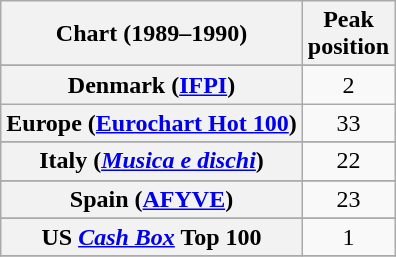<table class="wikitable sortable plainrowheaders" style="text-align:center">
<tr>
<th scope="col">Chart (1989–1990)</th>
<th scope="col">Peak<br>position</th>
</tr>
<tr>
</tr>
<tr>
</tr>
<tr>
</tr>
<tr>
</tr>
<tr>
<th scope="row">Denmark (<a href='#'>IFPI</a>)</th>
<td>2</td>
</tr>
<tr>
<th scope="row">Europe (<a href='#'>Eurochart Hot 100</a>)</th>
<td>33</td>
</tr>
<tr>
</tr>
<tr>
<th scope="row">Italy (<em><a href='#'>Musica e dischi</a></em>)</th>
<td>22</td>
</tr>
<tr>
</tr>
<tr>
</tr>
<tr>
</tr>
<tr>
<th scope="row">Spain (<a href='#'>AFYVE</a>)</th>
<td>23</td>
</tr>
<tr>
</tr>
<tr>
</tr>
<tr>
</tr>
<tr>
</tr>
<tr>
</tr>
<tr>
<th scope="row">US <em><a href='#'>Cash Box</a></em> Top 100</th>
<td>1</td>
</tr>
<tr>
</tr>
</table>
